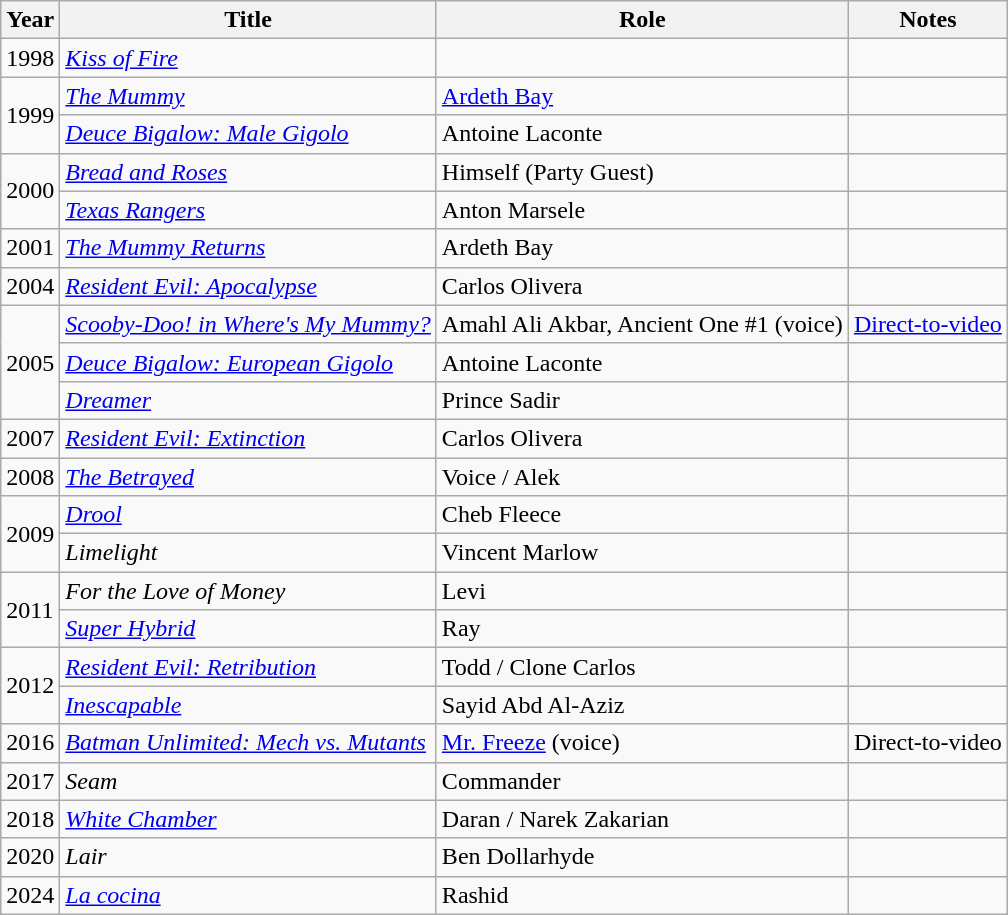<table class="wikitable sortable">
<tr>
<th>Year</th>
<th>Title</th>
<th>Role</th>
<th>Notes</th>
</tr>
<tr>
<td>1998</td>
<td><em><a href='#'>Kiss of Fire</a></em></td>
<td></td>
<td></td>
</tr>
<tr>
<td rowspan="2">1999</td>
<td><em><a href='#'>The Mummy</a></em></td>
<td><a href='#'>Ardeth Bay</a></td>
<td></td>
</tr>
<tr>
<td><em><a href='#'>Deuce Bigalow: Male Gigolo</a></em></td>
<td>Antoine Laconte</td>
<td></td>
</tr>
<tr>
<td rowspan="2">2000</td>
<td><em><a href='#'>Bread and Roses</a></em></td>
<td>Himself (Party Guest)</td>
<td></td>
</tr>
<tr>
<td><em><a href='#'>Texas Rangers</a></em></td>
<td>Anton Marsele</td>
<td></td>
</tr>
<tr>
<td>2001</td>
<td><em><a href='#'>The Mummy Returns</a></em></td>
<td>Ardeth Bay</td>
<td></td>
</tr>
<tr>
<td>2004</td>
<td><em><a href='#'>Resident Evil: Apocalypse</a></em></td>
<td>Carlos Olivera</td>
<td></td>
</tr>
<tr>
<td rowspan="3">2005</td>
<td><em><a href='#'>Scooby-Doo! in Where's My Mummy?</a></em></td>
<td>Amahl Ali Akbar, Ancient One #1 (voice)</td>
<td><a href='#'>Direct-to-video</a></td>
</tr>
<tr>
<td><em><a href='#'>Deuce Bigalow: European Gigolo</a></em></td>
<td>Antoine Laconte</td>
<td></td>
</tr>
<tr>
<td><em><a href='#'>Dreamer</a></em></td>
<td>Prince Sadir</td>
<td></td>
</tr>
<tr>
<td>2007</td>
<td><em><a href='#'>Resident Evil: Extinction</a></em></td>
<td>Carlos Olivera</td>
<td></td>
</tr>
<tr>
<td>2008</td>
<td><em><a href='#'>The Betrayed</a></em></td>
<td>Voice / Alek</td>
<td></td>
</tr>
<tr>
<td rowspan="2">2009</td>
<td><em><a href='#'>Drool</a></em></td>
<td>Cheb Fleece</td>
<td></td>
</tr>
<tr>
<td><em>Limelight</em></td>
<td>Vincent Marlow</td>
<td></td>
</tr>
<tr>
<td rowspan="2">2011</td>
<td><em>For the Love of Money</em></td>
<td>Levi</td>
<td></td>
</tr>
<tr>
<td><em><a href='#'>Super Hybrid</a></em></td>
<td>Ray</td>
<td></td>
</tr>
<tr>
<td rowspan="2">2012</td>
<td><em><a href='#'>Resident Evil: Retribution</a></em></td>
<td>Todd / Clone Carlos</td>
<td></td>
</tr>
<tr>
<td><em><a href='#'>Inescapable</a></em></td>
<td>Sayid Abd Al-Aziz</td>
<td></td>
</tr>
<tr>
<td>2016</td>
<td><em><a href='#'>Batman Unlimited: Mech vs. Mutants</a></em></td>
<td><a href='#'>Mr. Freeze</a> (voice)</td>
<td>Direct-to-video</td>
</tr>
<tr>
<td>2017</td>
<td><em>Seam</em></td>
<td>Commander</td>
<td></td>
</tr>
<tr>
<td>2018</td>
<td><em><a href='#'>White Chamber</a></em></td>
<td>Daran / Narek Zakarian</td>
<td></td>
</tr>
<tr>
<td>2020</td>
<td><em>Lair </em></td>
<td>Ben Dollarhyde</td>
<td></td>
</tr>
<tr>
<td>2024</td>
<td><em><a href='#'>La cocina</a></em></td>
<td>Rashid</td>
<td></td>
</tr>
</table>
